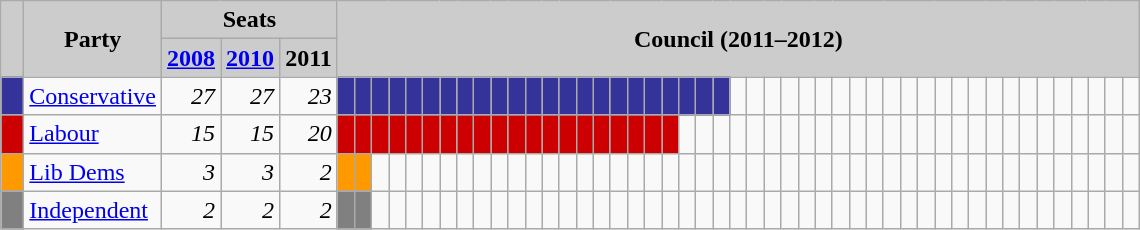<table class="wikitable">
<tr>
<th style="background:#ccc" rowspan="2">  </th>
<th style="background:#ccc" rowspan="2">Party</th>
<th style="background:#ccc" colspan="3">Seats</th>
<th style="background:#ccc" colspan="47" rowspan="2">Council (2011–2012)</th>
</tr>
<tr>
<th style="background:#ccc"><a href='#'>2008</a></th>
<th style="background:#ccc"><a href='#'>2010</a></th>
<th style="background:#ccc">2011</th>
</tr>
<tr>
<td style="background:#339"> </td>
<td><a href='#'>Conservative</a></td>
<td style="text-align: right"><em>27</em></td>
<td style="text-align: right"><em>27</em></td>
<td style="text-align: right"><em>23</em></td>
<td style="background:#339"> </td>
<td style="background:#339"> </td>
<td style="background:#339"> </td>
<td style="background:#339"> </td>
<td style="background:#339"> </td>
<td style="background:#339"> </td>
<td style="background:#339"> </td>
<td style="background:#339"> </td>
<td style="background:#339"> </td>
<td style="background:#339"> </td>
<td style="background:#339"> </td>
<td style="background:#339"> </td>
<td style="background:#339"> </td>
<td style="background:#339"> </td>
<td style="background:#339"> </td>
<td style="background:#339"> </td>
<td style="background:#339"> </td>
<td style="background:#339"> </td>
<td style="background:#339"> </td>
<td style="background:#339"> </td>
<td style="background:#339"> </td>
<td style="background:#339"> </td>
<td style="background:#339"> </td>
<td> </td>
<td> </td>
<td> </td>
<td> </td>
<td> </td>
<td> </td>
<td> </td>
<td> </td>
<td> </td>
<td> </td>
<td> </td>
<td> </td>
<td> </td>
<td> </td>
<td> </td>
<td> </td>
<td> </td>
<td> </td>
<td> </td>
<td> </td>
<td> </td>
<td> </td>
<td> </td>
<td> </td>
</tr>
<tr>
<td style="background:#c00"> </td>
<td><a href='#'>Labour</a></td>
<td style="text-align: right"><em>15</em></td>
<td style="text-align: right"><em>15</em></td>
<td style="text-align: right"><em>20</em></td>
<td style="background:#c00"> </td>
<td style="background:#c00"> </td>
<td style="background:#c00"> </td>
<td style="background:#c00"> </td>
<td style="background:#c00"> </td>
<td style="background:#c00"> </td>
<td style="background:#c00"> </td>
<td style="background:#c00"> </td>
<td style="background:#c00"> </td>
<td style="background:#c00"> </td>
<td style="background:#c00"> </td>
<td style="background:#c00"> </td>
<td style="background:#c00"> </td>
<td style="background:#c00"> </td>
<td style="background:#c00"> </td>
<td style="background:#c00"> </td>
<td style="background:#c00"> </td>
<td style="background:#c00"> </td>
<td style="background:#c00"> </td>
<td style="background:#c00"> </td>
<td> </td>
<td> </td>
<td> </td>
<td> </td>
<td> </td>
<td> </td>
<td> </td>
<td> </td>
<td> </td>
<td> </td>
<td> </td>
<td> </td>
<td> </td>
<td> </td>
<td> </td>
<td> </td>
<td> </td>
<td> </td>
<td> </td>
<td> </td>
<td> </td>
<td> </td>
<td> </td>
<td> </td>
<td> </td>
<td> </td>
<td> </td>
</tr>
<tr>
<td style="background:#f90"> </td>
<td><a href='#'>Lib Dems</a></td>
<td style="text-align: right"><em>3</em></td>
<td style="text-align: right"><em>3</em></td>
<td style="text-align: right"><em>2</em></td>
<td style="background:#f90"> </td>
<td style="background:#f90"> </td>
<td> </td>
<td> </td>
<td> </td>
<td> </td>
<td> </td>
<td> </td>
<td> </td>
<td> </td>
<td> </td>
<td> </td>
<td> </td>
<td> </td>
<td> </td>
<td> </td>
<td> </td>
<td> </td>
<td> </td>
<td> </td>
<td> </td>
<td> </td>
<td> </td>
<td> </td>
<td> </td>
<td> </td>
<td> </td>
<td> </td>
<td> </td>
<td> </td>
<td> </td>
<td> </td>
<td> </td>
<td> </td>
<td> </td>
<td> </td>
<td> </td>
<td> </td>
<td> </td>
<td> </td>
<td> </td>
<td> </td>
<td> </td>
<td> </td>
<td> </td>
<td> </td>
<td> </td>
</tr>
<tr>
<td style="background:gray"> </td>
<td><a href='#'>Independent</a></td>
<td style="text-align: right"><em>2</em></td>
<td style="text-align: right"><em>2</em></td>
<td style="text-align: right"><em>2</em></td>
<td style="background:gray"> </td>
<td style="background:gray"> </td>
<td> </td>
<td> </td>
<td> </td>
<td> </td>
<td> </td>
<td> </td>
<td> </td>
<td> </td>
<td> </td>
<td> </td>
<td> </td>
<td> </td>
<td> </td>
<td> </td>
<td> </td>
<td> </td>
<td> </td>
<td> </td>
<td> </td>
<td> </td>
<td> </td>
<td> </td>
<td> </td>
<td> </td>
<td> </td>
<td> </td>
<td> </td>
<td> </td>
<td> </td>
<td> </td>
<td> </td>
<td> </td>
<td> </td>
<td> </td>
<td> </td>
<td> </td>
<td> </td>
<td> </td>
<td> </td>
<td> </td>
<td> </td>
<td> </td>
<td> </td>
<td> </td>
<td> </td>
</tr>
</table>
